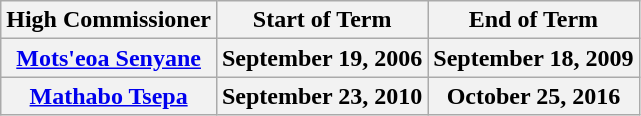<table class="wikitable">
<tr>
<th>High Commissioner</th>
<th>Start of Term</th>
<th>End of Term</th>
</tr>
<tr>
<th><a href='#'>Mots'eoa Senyane</a></th>
<th>September 19, 2006</th>
<th>September 18, 2009</th>
</tr>
<tr>
<th><a href='#'>Mathabo Tsepa</a></th>
<th>September 23, 2010</th>
<th>October 25, 2016</th>
</tr>
</table>
